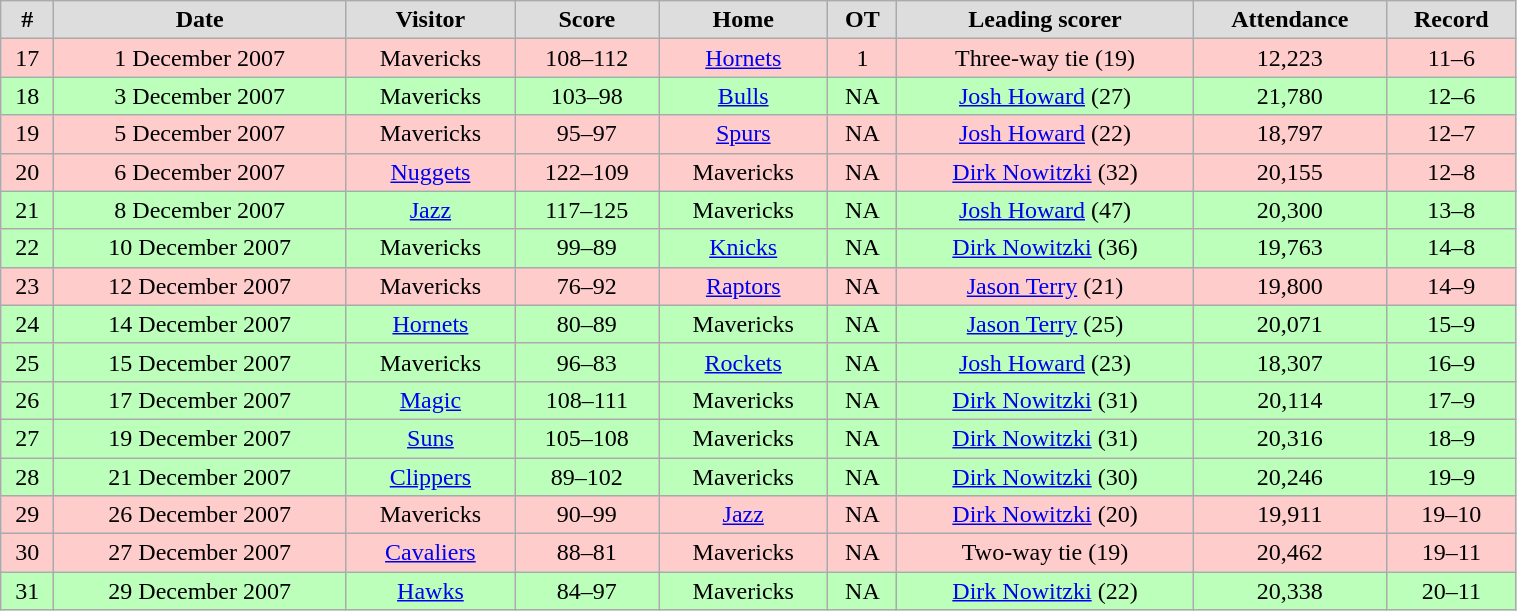<table class="wikitable" width="80%">
<tr align="center"  bgcolor="#dddddd">
<td><strong>#</strong></td>
<td><strong>Date</strong></td>
<td><strong>Visitor</strong></td>
<td><strong>Score</strong></td>
<td><strong>Home</strong></td>
<td><strong>OT</strong></td>
<td><strong>Leading scorer</strong></td>
<td><strong>Attendance</strong></td>
<td><strong>Record</strong></td>
</tr>
<tr align="center" bgcolor="#ffcccc">
<td>17</td>
<td>1 December 2007</td>
<td>Mavericks</td>
<td>108–112</td>
<td><a href='#'>Hornets</a></td>
<td>1</td>
<td>Three-way tie (19)</td>
<td>12,223</td>
<td>11–6</td>
</tr>
<tr align="center" bgcolor="#bbffbb">
<td>18</td>
<td>3 December 2007</td>
<td>Mavericks</td>
<td>103–98</td>
<td><a href='#'>Bulls</a></td>
<td>NA</td>
<td><a href='#'>Josh Howard</a> (27)</td>
<td>21,780</td>
<td>12–6</td>
</tr>
<tr align="center" bgcolor="#ffcccc">
<td>19</td>
<td>5 December 2007</td>
<td>Mavericks</td>
<td>95–97</td>
<td><a href='#'>Spurs</a></td>
<td>NA</td>
<td><a href='#'>Josh Howard</a> (22)</td>
<td>18,797</td>
<td>12–7</td>
</tr>
<tr align="center" bgcolor="#ffcccc">
<td>20</td>
<td>6 December 2007</td>
<td><a href='#'>Nuggets</a></td>
<td>122–109</td>
<td>Mavericks</td>
<td>NA</td>
<td><a href='#'>Dirk Nowitzki</a> (32)</td>
<td>20,155</td>
<td>12–8</td>
</tr>
<tr align="center" bgcolor="#bbffbb">
<td>21</td>
<td>8 December 2007</td>
<td><a href='#'>Jazz</a></td>
<td>117–125</td>
<td>Mavericks</td>
<td>NA</td>
<td><a href='#'>Josh Howard</a> (47)</td>
<td>20,300</td>
<td>13–8</td>
</tr>
<tr align="center" bgcolor="#bbffbb">
<td>22</td>
<td>10 December 2007</td>
<td>Mavericks</td>
<td>99–89</td>
<td><a href='#'>Knicks</a></td>
<td>NA</td>
<td><a href='#'>Dirk Nowitzki</a> (36)</td>
<td>19,763</td>
<td>14–8</td>
</tr>
<tr align="center" bgcolor="#ffcccc">
<td>23</td>
<td>12 December 2007</td>
<td>Mavericks</td>
<td>76–92</td>
<td><a href='#'>Raptors</a></td>
<td>NA</td>
<td><a href='#'>Jason Terry</a> (21)</td>
<td>19,800</td>
<td>14–9</td>
</tr>
<tr align="center" bgcolor="#bbffbb">
<td>24</td>
<td>14 December 2007</td>
<td><a href='#'>Hornets</a></td>
<td>80–89</td>
<td>Mavericks</td>
<td>NA</td>
<td><a href='#'>Jason Terry</a> (25)</td>
<td>20,071</td>
<td>15–9</td>
</tr>
<tr align="center" bgcolor="#bbffbb">
<td>25</td>
<td>15 December 2007</td>
<td>Mavericks</td>
<td>96–83</td>
<td><a href='#'>Rockets</a></td>
<td>NA</td>
<td><a href='#'>Josh Howard</a> (23)</td>
<td>18,307</td>
<td>16–9</td>
</tr>
<tr align="center" bgcolor="#bbffbb">
<td>26</td>
<td>17 December 2007</td>
<td><a href='#'>Magic</a></td>
<td>108–111</td>
<td>Mavericks</td>
<td>NA</td>
<td><a href='#'>Dirk Nowitzki</a> (31)</td>
<td>20,114</td>
<td>17–9</td>
</tr>
<tr align="center" bgcolor="#bbffbb">
<td>27</td>
<td>19 December 2007</td>
<td><a href='#'>Suns</a></td>
<td>105–108</td>
<td>Mavericks</td>
<td>NA</td>
<td><a href='#'>Dirk Nowitzki</a> (31)</td>
<td>20,316</td>
<td>18–9</td>
</tr>
<tr align="center" bgcolor="#bbffbb">
<td>28</td>
<td>21 December 2007</td>
<td><a href='#'>Clippers</a></td>
<td>89–102</td>
<td>Mavericks</td>
<td>NA</td>
<td><a href='#'>Dirk Nowitzki</a> (30)</td>
<td>20,246</td>
<td>19–9</td>
</tr>
<tr align="center" bgcolor="#ffcccc">
<td>29</td>
<td>26 December 2007</td>
<td>Mavericks</td>
<td>90–99</td>
<td><a href='#'>Jazz</a></td>
<td>NA</td>
<td><a href='#'>Dirk Nowitzki</a> (20)</td>
<td>19,911</td>
<td>19–10</td>
</tr>
<tr align="center" bgcolor="#ffcccc">
<td>30</td>
<td>27 December 2007</td>
<td><a href='#'>Cavaliers</a></td>
<td>88–81</td>
<td>Mavericks</td>
<td>NA</td>
<td>Two-way tie (19)</td>
<td>20,462</td>
<td>19–11</td>
</tr>
<tr align="center" bgcolor="#bbffbb">
<td>31</td>
<td>29 December 2007</td>
<td><a href='#'>Hawks</a></td>
<td>84–97</td>
<td>Mavericks</td>
<td>NA</td>
<td><a href='#'>Dirk Nowitzki</a> (22)</td>
<td>20,338</td>
<td>20–11</td>
</tr>
</table>
